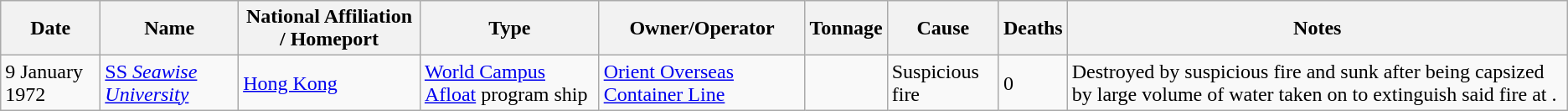<table class="wikitable sortable" align="center">
<tr>
<th data-sort-type=date>Date<br></th>
<th>Name</th>
<th>National Affiliation / Homeport</th>
<th>Type</th>
<th>Owner/Operator</th>
<th data-sort-type="number">Tonnage</th>
<th>Cause</th>
<th data-sort-type="number">Deaths</th>
<th>Notes</th>
</tr>
<tr>
<td>9 January 1972</td>
<td><a href='#'>SS <em>Seawise University</em></a></td>
<td> <a href='#'>Hong Kong</a></td>
<td><a href='#'>World Campus Afloat</a> program ship</td>
<td><a href='#'>Orient Overseas Container Line</a></td>
<td></td>
<td>Suspicious fire</td>
<td>0</td>
<td>Destroyed by suspicious fire and sunk after being capsized by large volume of water taken on to extinguish said fire at .</td>
</tr>
</table>
